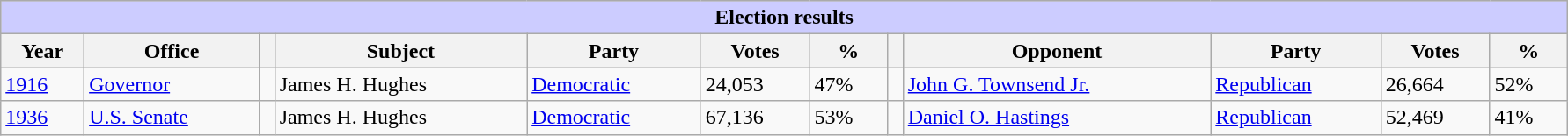<table class=wikitable style="width: 94%" style="text-align: center;" align="center">
<tr bgcolor=#cccccc>
<th colspan=13 style="background: #ccccff;">Election results</th>
</tr>
<tr>
<th><strong>Year</strong></th>
<th><strong>Office</strong></th>
<th></th>
<th><strong>Subject</strong></th>
<th><strong>Party</strong></th>
<th><strong>Votes</strong></th>
<th><strong>%</strong></th>
<th></th>
<th><strong>Opponent</strong></th>
<th><strong>Party</strong></th>
<th><strong>Votes</strong></th>
<th><strong>%</strong></th>
</tr>
<tr>
<td><a href='#'>1916</a></td>
<td><a href='#'>Governor</a></td>
<td></td>
<td>James H. Hughes</td>
<td><a href='#'>Democratic</a></td>
<td>24,053</td>
<td>47%</td>
<td></td>
<td><a href='#'>John G. Townsend Jr.</a></td>
<td><a href='#'>Republican</a></td>
<td>26,664</td>
<td>52%</td>
</tr>
<tr>
<td><a href='#'>1936</a></td>
<td><a href='#'>U.S. Senate</a></td>
<td></td>
<td>James H. Hughes</td>
<td><a href='#'>Democratic</a></td>
<td>67,136</td>
<td>53%</td>
<td></td>
<td><a href='#'>Daniel O. Hastings</a></td>
<td><a href='#'>Republican</a></td>
<td>52,469</td>
<td>41%</td>
</tr>
</table>
